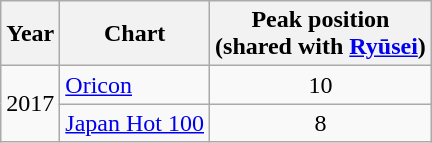<table class="wikitable">
<tr>
<th>Year</th>
<th>Chart</th>
<th>Peak position<br>(shared with <a href='#'>Ryūsei</a>)</th>
</tr>
<tr>
<td rowspan="3">2017</td>
<td><a href='#'>Oricon</a></td>
<td style="text-align:center">10</td>
</tr>
<tr>
<td><a href='#'>Japan Hot 100</a></td>
<td style="text-align:center">8</td>
</tr>
</table>
